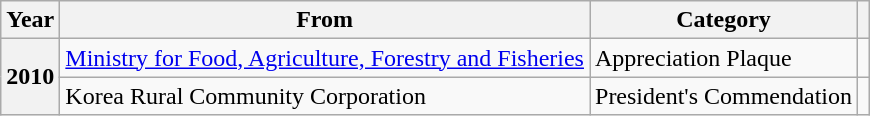<table class="wikitable">
<tr>
<th>Year</th>
<th>From</th>
<th>Category</th>
<th></th>
</tr>
<tr>
<th rowspan="2">2010</th>
<td><a href='#'>Ministry for Food, Agriculture, Forestry and Fisheries</a></td>
<td>Appreciation Plaque</td>
<td></td>
</tr>
<tr>
<td>Korea Rural Community Corporation</td>
<td>President's Commendation</td>
<td></td>
</tr>
</table>
